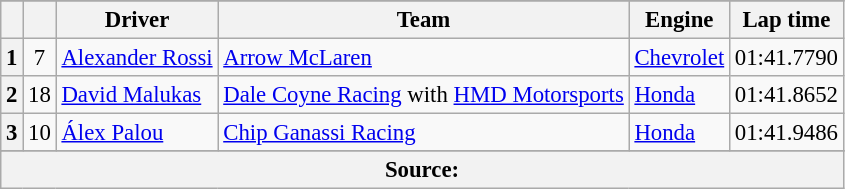<table class="wikitable" style="font-size:95%;">
<tr>
</tr>
<tr>
<th></th>
<th></th>
<th>Driver</th>
<th>Team</th>
<th>Engine</th>
<th>Lap time</th>
</tr>
<tr>
<th>1</th>
<td align="center">7</td>
<td> <a href='#'>Alexander Rossi</a> <strong></strong></td>
<td><a href='#'>Arrow McLaren</a></td>
<td><a href='#'>Chevrolet</a></td>
<td>01:41.7790</td>
</tr>
<tr>
<th>2</th>
<td align="center">18</td>
<td> <a href='#'>David Malukas</a></td>
<td><a href='#'>Dale Coyne Racing</a> with <a href='#'>HMD Motorsports</a></td>
<td><a href='#'>Honda</a></td>
<td>01:41.8652</td>
</tr>
<tr>
<th>3</th>
<td align="center">10</td>
<td> <a href='#'>Álex Palou</a> <strong></strong></td>
<td><a href='#'>Chip Ganassi Racing</a></td>
<td><a href='#'>Honda</a></td>
<td>01:41.9486</td>
</tr>
<tr>
</tr>
<tr class="sortbottom">
<th colspan="6">Source:</th>
</tr>
</table>
